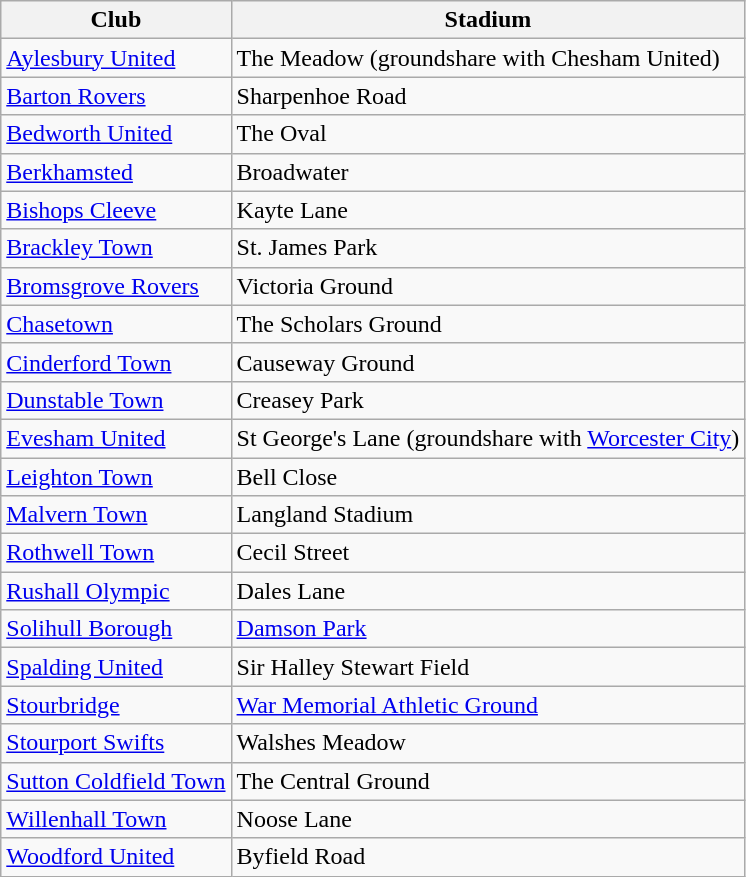<table class="wikitable sortable">
<tr>
<th>Club</th>
<th>Stadium</th>
</tr>
<tr>
<td><a href='#'>Aylesbury United</a></td>
<td>The Meadow (groundshare with Chesham United)</td>
</tr>
<tr>
<td><a href='#'>Barton Rovers</a></td>
<td>Sharpenhoe Road</td>
</tr>
<tr>
<td><a href='#'>Bedworth United</a></td>
<td>The Oval</td>
</tr>
<tr>
<td><a href='#'>Berkhamsted</a></td>
<td>Broadwater</td>
</tr>
<tr>
<td><a href='#'>Bishops Cleeve</a></td>
<td>Kayte Lane</td>
</tr>
<tr>
<td><a href='#'>Brackley Town</a></td>
<td>St. James Park</td>
</tr>
<tr>
<td><a href='#'>Bromsgrove Rovers</a></td>
<td>Victoria Ground</td>
</tr>
<tr>
<td><a href='#'>Chasetown</a></td>
<td>The Scholars Ground</td>
</tr>
<tr>
<td><a href='#'>Cinderford Town</a></td>
<td>Causeway Ground</td>
</tr>
<tr>
<td><a href='#'>Dunstable Town</a></td>
<td>Creasey Park</td>
</tr>
<tr>
<td><a href='#'>Evesham United</a></td>
<td>St George's Lane (groundshare with <a href='#'>Worcester City</a>)</td>
</tr>
<tr>
<td><a href='#'>Leighton Town</a></td>
<td>Bell Close</td>
</tr>
<tr>
<td><a href='#'>Malvern Town</a></td>
<td>Langland Stadium</td>
</tr>
<tr>
<td><a href='#'>Rothwell Town</a></td>
<td>Cecil Street</td>
</tr>
<tr>
<td><a href='#'>Rushall Olympic</a></td>
<td>Dales Lane</td>
</tr>
<tr>
<td><a href='#'>Solihull Borough</a></td>
<td><a href='#'>Damson Park</a></td>
</tr>
<tr>
<td><a href='#'>Spalding United</a></td>
<td>Sir Halley Stewart Field</td>
</tr>
<tr>
<td><a href='#'>Stourbridge</a></td>
<td><a href='#'>War Memorial Athletic Ground</a></td>
</tr>
<tr>
<td><a href='#'>Stourport Swifts</a></td>
<td>Walshes Meadow</td>
</tr>
<tr>
<td><a href='#'>Sutton Coldfield Town</a></td>
<td>The Central Ground</td>
</tr>
<tr>
<td><a href='#'>Willenhall Town</a></td>
<td>Noose Lane</td>
</tr>
<tr>
<td><a href='#'>Woodford United</a></td>
<td>Byfield Road</td>
</tr>
</table>
